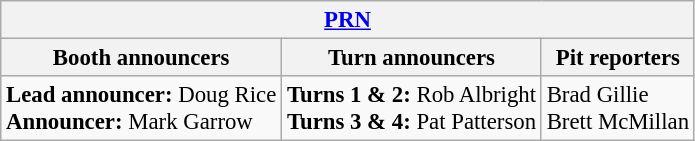<table class="wikitable" style="font-size: 95%">
<tr>
<th colspan="3"><a href='#'>PRN</a></th>
</tr>
<tr>
<th>Booth announcers</th>
<th>Turn announcers</th>
<th>Pit reporters</th>
</tr>
<tr>
<td><strong>Lead announcer:</strong> Doug Rice<br><strong>Announcer:</strong> Mark Garrow</td>
<td><strong>Turns 1 & 2:</strong> Rob Albright<br><strong>Turns 3 & 4:</strong> Pat Patterson</td>
<td>Brad Gillie<br>Brett McMillan</td>
</tr>
</table>
